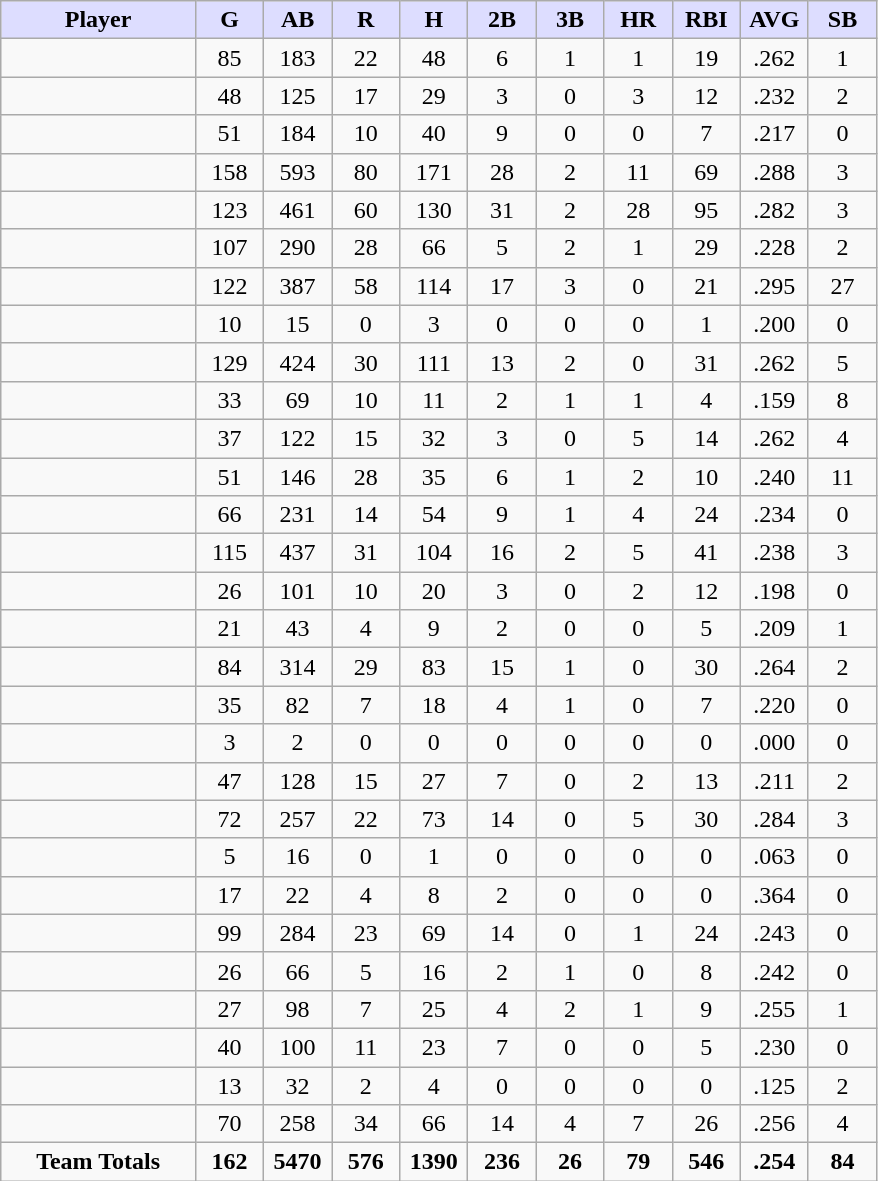<table class="wikitable" style="text-align:center;">
<tr>
<th style="background:#ddf; width:20%;">Player</th>
<th style="background:#ddf; width:7%;">G</th>
<th style="background:#ddf; width:7%;">AB</th>
<th style="background:#ddf; width:7%;">R</th>
<th style="background:#ddf; width:7%;">H</th>
<th style="background:#ddf; width:7%;">2B</th>
<th style="background:#ddf; width:7%;">3B</th>
<th style="background:#ddf; width:7%;">HR</th>
<th style="background:#ddf; width:7%;">RBI</th>
<th style="background:#ddf; width:7%;">AVG</th>
<th style="background:#ddf; width:7%;">SB</th>
</tr>
<tr>
<td align=left></td>
<td>85</td>
<td>183</td>
<td>22</td>
<td>48</td>
<td>6</td>
<td>1</td>
<td>1</td>
<td>19</td>
<td>.262</td>
<td>1</td>
</tr>
<tr>
<td align=left></td>
<td>48</td>
<td>125</td>
<td>17</td>
<td>29</td>
<td>3</td>
<td>0</td>
<td>3</td>
<td>12</td>
<td>.232</td>
<td>2</td>
</tr>
<tr>
<td align=left></td>
<td>51</td>
<td>184</td>
<td>10</td>
<td>40</td>
<td>9</td>
<td>0</td>
<td>0</td>
<td>7</td>
<td>.217</td>
<td>0</td>
</tr>
<tr>
<td align=left></td>
<td>158</td>
<td>593</td>
<td>80</td>
<td>171</td>
<td>28</td>
<td>2</td>
<td>11</td>
<td>69</td>
<td>.288</td>
<td>3</td>
</tr>
<tr>
<td align=left></td>
<td>123</td>
<td>461</td>
<td>60</td>
<td>130</td>
<td>31</td>
<td>2</td>
<td>28</td>
<td>95</td>
<td>.282</td>
<td>3</td>
</tr>
<tr>
<td align=left></td>
<td>107</td>
<td>290</td>
<td>28</td>
<td>66</td>
<td>5</td>
<td>2</td>
<td>1</td>
<td>29</td>
<td>.228</td>
<td>2</td>
</tr>
<tr>
<td align=left></td>
<td>122</td>
<td>387</td>
<td>58</td>
<td>114</td>
<td>17</td>
<td>3</td>
<td>0</td>
<td>21</td>
<td>.295</td>
<td>27</td>
</tr>
<tr>
<td align=left></td>
<td>10</td>
<td>15</td>
<td>0</td>
<td>3</td>
<td>0</td>
<td>0</td>
<td>0</td>
<td>1</td>
<td>.200</td>
<td>0</td>
</tr>
<tr>
<td align=left></td>
<td>129</td>
<td>424</td>
<td>30</td>
<td>111</td>
<td>13</td>
<td>2</td>
<td>0</td>
<td>31</td>
<td>.262</td>
<td>5</td>
</tr>
<tr>
<td align=left></td>
<td>33</td>
<td>69</td>
<td>10</td>
<td>11</td>
<td>2</td>
<td>1</td>
<td>1</td>
<td>4</td>
<td>.159</td>
<td>8</td>
</tr>
<tr>
<td align=left></td>
<td>37</td>
<td>122</td>
<td>15</td>
<td>32</td>
<td>3</td>
<td>0</td>
<td>5</td>
<td>14</td>
<td>.262</td>
<td>4</td>
</tr>
<tr>
<td align=left></td>
<td>51</td>
<td>146</td>
<td>28</td>
<td>35</td>
<td>6</td>
<td>1</td>
<td>2</td>
<td>10</td>
<td>.240</td>
<td>11</td>
</tr>
<tr>
<td align=left></td>
<td>66</td>
<td>231</td>
<td>14</td>
<td>54</td>
<td>9</td>
<td>1</td>
<td>4</td>
<td>24</td>
<td>.234</td>
<td>0</td>
</tr>
<tr>
<td align=left></td>
<td>115</td>
<td>437</td>
<td>31</td>
<td>104</td>
<td>16</td>
<td>2</td>
<td>5</td>
<td>41</td>
<td>.238</td>
<td>3</td>
</tr>
<tr>
<td align=left></td>
<td>26</td>
<td>101</td>
<td>10</td>
<td>20</td>
<td>3</td>
<td>0</td>
<td>2</td>
<td>12</td>
<td>.198</td>
<td>0</td>
</tr>
<tr>
<td align=left></td>
<td>21</td>
<td>43</td>
<td>4</td>
<td>9</td>
<td>2</td>
<td>0</td>
<td>0</td>
<td>5</td>
<td>.209</td>
<td>1</td>
</tr>
<tr>
<td align=left></td>
<td>84</td>
<td>314</td>
<td>29</td>
<td>83</td>
<td>15</td>
<td>1</td>
<td>0</td>
<td>30</td>
<td>.264</td>
<td>2</td>
</tr>
<tr>
<td align=left></td>
<td>35</td>
<td>82</td>
<td>7</td>
<td>18</td>
<td>4</td>
<td>1</td>
<td>0</td>
<td>7</td>
<td>.220</td>
<td>0</td>
</tr>
<tr>
<td align=left></td>
<td>3</td>
<td>2</td>
<td>0</td>
<td>0</td>
<td>0</td>
<td>0</td>
<td>0</td>
<td>0</td>
<td>.000</td>
<td>0</td>
</tr>
<tr>
<td align=left></td>
<td>47</td>
<td>128</td>
<td>15</td>
<td>27</td>
<td>7</td>
<td>0</td>
<td>2</td>
<td>13</td>
<td>.211</td>
<td>2</td>
</tr>
<tr>
<td align=left></td>
<td>72</td>
<td>257</td>
<td>22</td>
<td>73</td>
<td>14</td>
<td>0</td>
<td>5</td>
<td>30</td>
<td>.284</td>
<td>3</td>
</tr>
<tr>
<td align=left></td>
<td>5</td>
<td>16</td>
<td>0</td>
<td>1</td>
<td>0</td>
<td>0</td>
<td>0</td>
<td>0</td>
<td>.063</td>
<td>0</td>
</tr>
<tr>
<td align=left></td>
<td>17</td>
<td>22</td>
<td>4</td>
<td>8</td>
<td>2</td>
<td>0</td>
<td>0</td>
<td>0</td>
<td>.364</td>
<td>0</td>
</tr>
<tr>
<td align=left></td>
<td>99</td>
<td>284</td>
<td>23</td>
<td>69</td>
<td>14</td>
<td>0</td>
<td>1</td>
<td>24</td>
<td>.243</td>
<td>0</td>
</tr>
<tr>
<td align=left></td>
<td>26</td>
<td>66</td>
<td>5</td>
<td>16</td>
<td>2</td>
<td>1</td>
<td>0</td>
<td>8</td>
<td>.242</td>
<td>0</td>
</tr>
<tr>
<td align=left></td>
<td>27</td>
<td>98</td>
<td>7</td>
<td>25</td>
<td>4</td>
<td>2</td>
<td>1</td>
<td>9</td>
<td>.255</td>
<td>1</td>
</tr>
<tr>
<td align=left></td>
<td>40</td>
<td>100</td>
<td>11</td>
<td>23</td>
<td>7</td>
<td>0</td>
<td>0</td>
<td>5</td>
<td>.230</td>
<td>0</td>
</tr>
<tr>
<td align=left></td>
<td>13</td>
<td>32</td>
<td>2</td>
<td>4</td>
<td>0</td>
<td>0</td>
<td>0</td>
<td>0</td>
<td>.125</td>
<td>2</td>
</tr>
<tr>
<td align=left></td>
<td>70</td>
<td>258</td>
<td>34</td>
<td>66</td>
<td>14</td>
<td>4</td>
<td>7</td>
<td>26</td>
<td>.256</td>
<td>4</td>
</tr>
<tr class="sortbottom">
<td><strong>Team Totals</strong></td>
<td><strong>162</strong></td>
<td><strong>5470</strong></td>
<td><strong>576</strong></td>
<td><strong>1390</strong></td>
<td><strong>236</strong></td>
<td><strong>26</strong></td>
<td><strong>79</strong></td>
<td><strong>546</strong></td>
<td><strong>.254</strong></td>
<td><strong>84</strong></td>
</tr>
</table>
